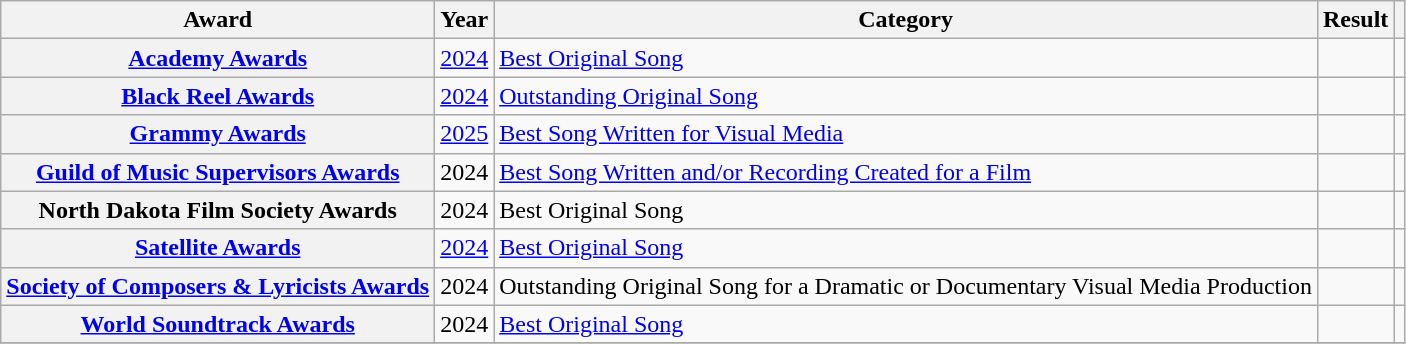<table class="wikitable sortable plainrowheaders">
<tr>
<th scope="col">Award</th>
<th scope="col">Year</th>
<th scope="col">Category</th>
<th scope="col">Result</th>
<th scope="col" class="unsortable"></th>
</tr>
<tr>
<th scope="row"><a href='#'>Academy Awards</a></th>
<td><a href='#'>2024</a></td>
<td><a href='#'>Best Original Song</a></td>
<td></td>
<td style="text-align:center"></td>
</tr>
<tr>
<th scope="row"><a href='#'>Black Reel Awards</a></th>
<td><a href='#'>2024</a></td>
<td><a href='#'>Outstanding Original Song</a></td>
<td></td>
<td style="text-align:center"></td>
</tr>
<tr>
<th scope="row"><a href='#'>Grammy Awards</a></th>
<td><a href='#'>2025</a></td>
<td><a href='#'>Best Song Written for Visual Media</a></td>
<td></td>
<td style="text-align:center"></td>
</tr>
<tr>
<th scope="row"><a href='#'>Guild of Music Supervisors Awards</a></th>
<td>2024</td>
<td><a href='#'>Best Song Written and/or Recording Created for a Film</a></td>
<td></td>
<td style="text-align:center"></td>
</tr>
<tr>
<th scope="row">North Dakota Film Society Awards</th>
<td>2024</td>
<td>Best Original Song</td>
<td></td>
<td style="text-align:center"></td>
</tr>
<tr>
<th scope="row"><a href='#'>Satellite Awards</a></th>
<td><a href='#'>2024</a></td>
<td><a href='#'>Best Original Song</a></td>
<td></td>
<td style="text-align:center"></td>
</tr>
<tr>
<th scope="row"><a href='#'>Society of Composers & Lyricists Awards</a></th>
<td>2024</td>
<td>Outstanding Original Song for a Dramatic or Documentary Visual Media Production</td>
<td></td>
<td style="text-align:center"></td>
</tr>
<tr>
<th scope="row"><a href='#'>World Soundtrack Awards</a></th>
<td>2024</td>
<td><a href='#'>Best Original Song</a></td>
<td></td>
<td style="text-align:center"></td>
</tr>
<tr>
</tr>
</table>
